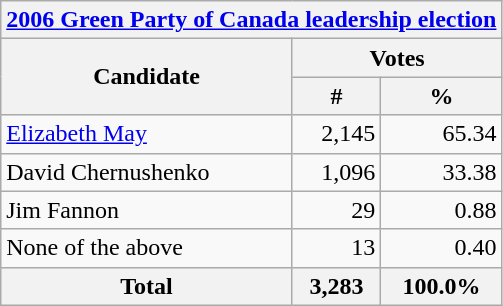<table class="wikitable">
<tr>
<th colspan="3"><a href='#'>2006 Green Party of Canada leadership election</a></th>
</tr>
<tr>
<th rowspan=2>Candidate</th>
<th colspan=2>Votes</th>
</tr>
<tr>
<th>#</th>
<th>%</th>
</tr>
<tr>
<td><a href='#'>Elizabeth May</a></td>
<td align=right>2,145</td>
<td align=right>65.34</td>
</tr>
<tr>
<td>David Chernushenko</td>
<td align=right>1,096</td>
<td align=right>33.38</td>
</tr>
<tr>
<td>Jim Fannon</td>
<td align=right>29</td>
<td align=right>0.88</td>
</tr>
<tr>
<td>None of the above</td>
<td align=right>13</td>
<td align=right>0.40</td>
</tr>
<tr>
<th>Total</th>
<th align=right>3,283</th>
<th align=right>100.0%</th>
</tr>
</table>
